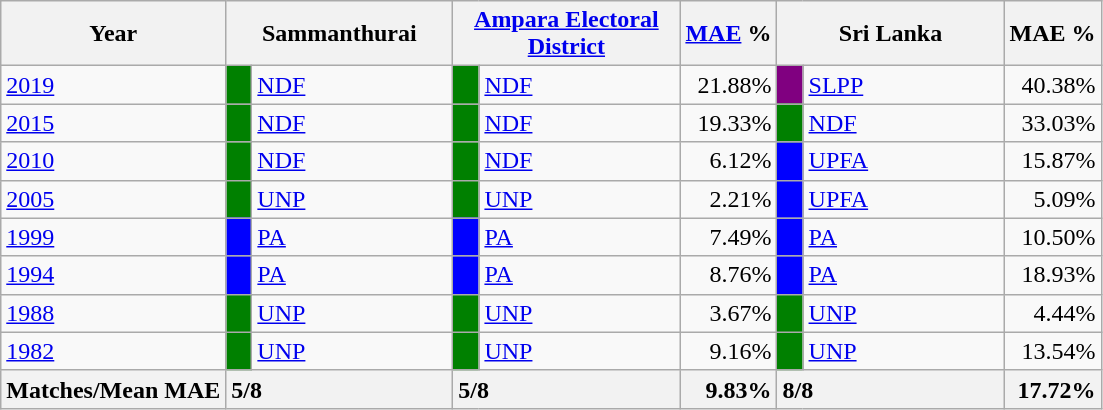<table class="wikitable">
<tr>
<th>Year</th>
<th colspan="2" width="144px">Sammanthurai</th>
<th colspan="2" width="144px"><a href='#'>Ampara Electoral District</a></th>
<th><a href='#'>MAE</a> %</th>
<th colspan="2" width="144px">Sri Lanka</th>
<th>MAE %</th>
</tr>
<tr>
<td><a href='#'>2019</a></td>
<td style="background-color:green;" width="10px"></td>
<td style="text-align:left;"><a href='#'>NDF</a></td>
<td style="background-color:green;" width="10px"></td>
<td style="text-align:left;"><a href='#'>NDF</a></td>
<td style="text-align:right;">21.88%</td>
<td style="background-color:purple;" width="10px"></td>
<td style="text-align:left;"><a href='#'>SLPP</a></td>
<td style="text-align:right;">40.38%</td>
</tr>
<tr>
<td><a href='#'>2015</a></td>
<td style="background-color:green;" width="10px"></td>
<td style="text-align:left;"><a href='#'>NDF</a></td>
<td style="background-color:green;" width="10px"></td>
<td style="text-align:left;"><a href='#'>NDF</a></td>
<td style="text-align:right;">19.33%</td>
<td style="background-color:green;" width="10px"></td>
<td style="text-align:left;"><a href='#'>NDF</a></td>
<td style="text-align:right;">33.03%</td>
</tr>
<tr>
<td><a href='#'>2010</a></td>
<td style="background-color:green;" width="10px"></td>
<td style="text-align:left;"><a href='#'>NDF</a></td>
<td style="background-color:green;" width="10px"></td>
<td style="text-align:left;"><a href='#'>NDF</a></td>
<td style="text-align:right;">6.12%</td>
<td style="background-color:blue;" width="10px"></td>
<td style="text-align:left;"><a href='#'>UPFA</a></td>
<td style="text-align:right;">15.87%</td>
</tr>
<tr>
<td><a href='#'>2005</a></td>
<td style="background-color:green;" width="10px"></td>
<td style="text-align:left;"><a href='#'>UNP</a></td>
<td style="background-color:green;" width="10px"></td>
<td style="text-align:left;"><a href='#'>UNP</a></td>
<td style="text-align:right;">2.21%</td>
<td style="background-color:blue;" width="10px"></td>
<td style="text-align:left;"><a href='#'>UPFA</a></td>
<td style="text-align:right;">5.09%</td>
</tr>
<tr>
<td><a href='#'>1999</a></td>
<td style="background-color:blue;" width="10px"></td>
<td style="text-align:left;"><a href='#'>PA</a></td>
<td style="background-color:blue;" width="10px"></td>
<td style="text-align:left;"><a href='#'>PA</a></td>
<td style="text-align:right;">7.49%</td>
<td style="background-color:blue;" width="10px"></td>
<td style="text-align:left;"><a href='#'>PA</a></td>
<td style="text-align:right;">10.50%</td>
</tr>
<tr>
<td><a href='#'>1994</a></td>
<td style="background-color:blue;" width="10px"></td>
<td style="text-align:left;"><a href='#'>PA</a></td>
<td style="background-color:blue;" width="10px"></td>
<td style="text-align:left;"><a href='#'>PA</a></td>
<td style="text-align:right;">8.76%</td>
<td style="background-color:blue;" width="10px"></td>
<td style="text-align:left;"><a href='#'>PA</a></td>
<td style="text-align:right;">18.93%</td>
</tr>
<tr>
<td><a href='#'>1988</a></td>
<td style="background-color:green;" width="10px"></td>
<td style="text-align:left;"><a href='#'>UNP</a></td>
<td style="background-color:green;" width="10px"></td>
<td style="text-align:left;"><a href='#'>UNP</a></td>
<td style="text-align:right;">3.67%</td>
<td style="background-color:green;" width="10px"></td>
<td style="text-align:left;"><a href='#'>UNP</a></td>
<td style="text-align:right;">4.44%</td>
</tr>
<tr>
<td><a href='#'>1982</a></td>
<td style="background-color:green;" width="10px"></td>
<td style="text-align:left;"><a href='#'>UNP</a></td>
<td style="background-color:green;" width="10px"></td>
<td style="text-align:left;"><a href='#'>UNP</a></td>
<td style="text-align:right;">9.16%</td>
<td style="background-color:green;" width="10px"></td>
<td style="text-align:left;"><a href='#'>UNP</a></td>
<td style="text-align:right;">13.54%</td>
</tr>
<tr>
<th>Matches/Mean MAE</th>
<th style="text-align:left;"colspan="2" width="144px">5/8</th>
<th style="text-align:left;"colspan="2" width="144px">5/8</th>
<th style="text-align:right;">9.83%</th>
<th style="text-align:left;"colspan="2" width="144px">8/8</th>
<th style="text-align:right;">17.72%</th>
</tr>
</table>
